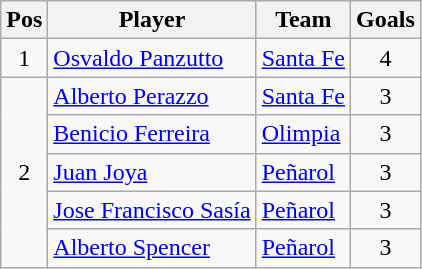<table class="wikitable" style="text-align: left;">
<tr>
<th>Pos</th>
<th>Player</th>
<th>Team</th>
<th>Goals</th>
</tr>
<tr>
<td align=center>1</td>
<td> <a href='#'>Osvaldo Panzutto</a></td>
<td> <a href='#'>Santa Fe</a></td>
<td align=center>4</td>
</tr>
<tr>
<td align=center rowspan=5>2</td>
<td> <a href='#'>Alberto Perazzo</a></td>
<td> <a href='#'>Santa Fe</a></td>
<td align=center>3</td>
</tr>
<tr>
<td> <a href='#'>Benicio Ferreira</a></td>
<td> <a href='#'>Olimpia</a></td>
<td align=center>3</td>
</tr>
<tr>
<td> <a href='#'>Juan Joya</a></td>
<td> <a href='#'>Peñarol</a></td>
<td align=center>3</td>
</tr>
<tr>
<td> <a href='#'>Jose Francisco Sasía</a></td>
<td> <a href='#'>Peñarol</a></td>
<td align=center>3</td>
</tr>
<tr>
<td> <a href='#'>Alberto Spencer</a></td>
<td> <a href='#'>Peñarol</a></td>
<td align=center>3</td>
</tr>
</table>
